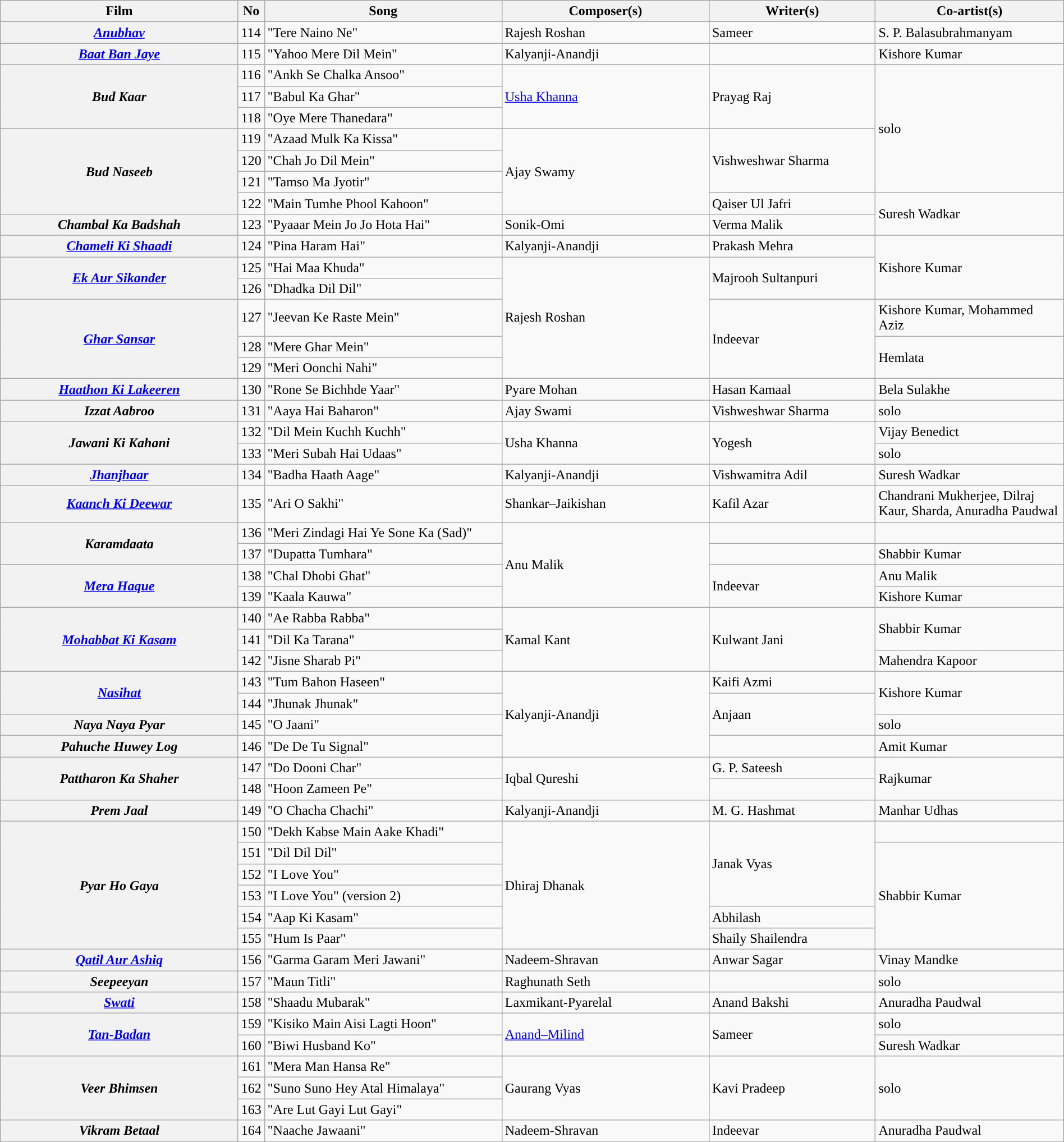<table class="wikitable plainrowheaders" width="100%" textcolor:#000;">
<tr style="background:#b0e0e66;">
<th scope="col" width=23%><strong>Film</strong></th>
<th><strong>No</strong></th>
<th scope="col" width=23%><strong>Song</strong></th>
<th scope="col" width=20%><strong>Composer(s)</strong></th>
<th scope="col" width=16%><strong>Writer(s)</strong></th>
<th scope="col" width=18%><strong>Co-artist(s)</strong></th>
</tr>
<tr>
<th><em><a href='#'>Anubhav</a></em></th>
<td>114</td>
<td>"Tere Naino Ne"</td>
<td>Rajesh Roshan</td>
<td>Sameer</td>
<td>S. P. Balasubrahmanyam</td>
</tr>
<tr>
<th><em><a href='#'>Baat Ban Jaye</a></em></th>
<td>115</td>
<td>"Yahoo Mere Dil Mein"</td>
<td>Kalyanji-Anandji</td>
<td></td>
<td>Kishore Kumar</td>
</tr>
<tr>
<th rowspan="3"><em>Bud Kaar</em></th>
<td>116</td>
<td>"Ankh Se Chalka Ansoo"</td>
<td rowspan=3><a href='#'>Usha Khanna</a></td>
<td rowspan=3>Prayag Raj</td>
<td rowspan=6>solo</td>
</tr>
<tr>
<td>117</td>
<td>"Babul Ka Ghar"</td>
</tr>
<tr>
<td>118</td>
<td>"Oye Mere Thanedara"</td>
</tr>
<tr>
<th rowspan=4><em>Bud Naseeb</em></th>
<td>119</td>
<td>"Azaad Mulk Ka Kissa"</td>
<td rowspan=4>Ajay Swamy</td>
<td rowspan=3>Vishweshwar Sharma</td>
</tr>
<tr>
<td>120</td>
<td>"Chah Jo Dil Mein"</td>
</tr>
<tr>
<td>121</td>
<td>"Tamso Ma Jyotir"</td>
</tr>
<tr>
<td>122</td>
<td>"Main Tumhe Phool Kahoon"</td>
<td>Qaiser Ul Jafri</td>
<td rowspan=2>Suresh Wadkar</td>
</tr>
<tr>
<th><em>Chambal Ka Badshah</em></th>
<td>123</td>
<td>"Pyaaar Mein Jo Jo Hota Hai"</td>
<td>Sonik-Omi</td>
<td>Verma Malik</td>
</tr>
<tr>
<th><em><a href='#'>Chameli Ki Shaadi</a></em></th>
<td>124</td>
<td>"Pina Haram Hai"</td>
<td>Kalyanji-Anandji</td>
<td>Prakash Mehra</td>
<td rowspan=3>Kishore Kumar</td>
</tr>
<tr>
<th rowspan=2><em><a href='#'>Ek Aur Sikander</a></em></th>
<td>125</td>
<td>"Hai Maa Khuda"</td>
<td rowspan=5>Rajesh Roshan</td>
<td rowspan=2>Majrooh Sultanpuri</td>
</tr>
<tr>
<td>126</td>
<td>"Dhadka Dil Dil"</td>
</tr>
<tr>
<th rowspan=3><em><a href='#'>Ghar Sansar</a></em></th>
<td>127</td>
<td>"Jeevan Ke Raste Mein"</td>
<td rowspan=3>Indeevar</td>
<td>Kishore Kumar, Mohammed Aziz</td>
</tr>
<tr>
<td>128</td>
<td>"Mere Ghar Mein"</td>
<td rowspan=2>Hemlata</td>
</tr>
<tr>
<td>129</td>
<td>"Meri Oonchi Nahi"</td>
</tr>
<tr>
<th><em><a href='#'>Haathon Ki Lakeeren</a></em></th>
<td>130</td>
<td>"Rone Se Bichhde Yaar"</td>
<td>Pyare Mohan</td>
<td>Hasan Kamaal</td>
<td>Bela Sulakhe</td>
</tr>
<tr>
<th><em>Izzat Aabroo</em></th>
<td>131</td>
<td>"Aaya Hai Baharon"</td>
<td>Ajay Swami</td>
<td>Vishweshwar Sharma</td>
<td>solo</td>
</tr>
<tr>
<th rowspan=2><em>Jawani Ki Kahani</em></th>
<td>132</td>
<td>"Dil Mein Kuchh Kuchh"</td>
<td rowspan=2>Usha Khanna</td>
<td rowspan=2>Yogesh</td>
<td>Vijay Benedict</td>
</tr>
<tr>
<td>133</td>
<td>"Meri Subah Hai Udaas"</td>
<td>solo</td>
</tr>
<tr>
<th><em><a href='#'>Jhanjhaar</a></em></th>
<td>134</td>
<td>"Badha Haath Aage"</td>
<td>Kalyanji-Anandji</td>
<td>Vishwamitra Adil</td>
<td>Suresh Wadkar</td>
</tr>
<tr>
<th><em><a href='#'>Kaanch Ki Deewar</a></em></th>
<td>135</td>
<td>"Ari O Sakhi"</td>
<td>Shankar–Jaikishan</td>
<td>Kafil Azar</td>
<td>Chandrani Mukherjee, Dilraj Kaur, Sharda, Anuradha Paudwal</td>
</tr>
<tr>
<th rowspan="2"><em>Karamdaata</em></th>
<td>136</td>
<td>"Meri Zindagi Hai Ye Sone Ka (Sad)"</td>
<td rowspan="4">Anu Malik</td>
<td></td>
<td></td>
</tr>
<tr>
<td>137</td>
<td>"Dupatta Tumhara"</td>
<td></td>
<td>Shabbir Kumar</td>
</tr>
<tr>
<th rowspan=2><em><a href='#'>Mera Haque</a></em></th>
<td>138</td>
<td>"Chal Dhobi Ghat"</td>
<td rowspan=2>Indeevar</td>
<td>Anu Malik</td>
</tr>
<tr>
<td>139</td>
<td>"Kaala Kauwa"</td>
<td>Kishore Kumar</td>
</tr>
<tr>
<th rowspan=3><em><a href='#'>Mohabbat Ki Kasam</a></em></th>
<td>140</td>
<td>"Ae Rabba Rabba"</td>
<td rowspan=3>Kamal Kant</td>
<td rowspan=3>Kulwant Jani</td>
<td rowspan=2>Shabbir Kumar</td>
</tr>
<tr>
<td>141</td>
<td>"Dil Ka Tarana"</td>
</tr>
<tr>
<td>142</td>
<td>"Jisne Sharab Pi"</td>
<td>Mahendra Kapoor</td>
</tr>
<tr>
<th rowspan=2><em><a href='#'>Nasihat</a></em></th>
<td>143</td>
<td>"Tum Bahon Haseen"</td>
<td rowspan=4>Kalyanji-Anandji</td>
<td>Kaifi Azmi</td>
<td rowspan=2>Kishore Kumar</td>
</tr>
<tr>
<td>144</td>
<td>"Jhunak Jhunak"</td>
<td rowspan=2>Anjaan</td>
</tr>
<tr>
<th><em>Naya Naya Pyar</em></th>
<td>145</td>
<td>"O Jaani"</td>
<td>solo</td>
</tr>
<tr>
<th><em>Pahuche Huwey Log</em></th>
<td>146</td>
<td>"De De Tu Signal"</td>
<td></td>
<td>Amit Kumar</td>
</tr>
<tr>
<th rowspan=2><em>Pattharon Ka Shaher</em></th>
<td>147</td>
<td>"Do Dooni Char"</td>
<td rowspan=2>Iqbal Qureshi</td>
<td>G. P. Sateesh</td>
<td rowspan=2>Rajkumar</td>
</tr>
<tr>
<td>148</td>
<td>"Hoon Zameen Pe"</td>
</tr>
<tr>
<th><em>Prem Jaal</em></th>
<td>149</td>
<td>"O Chacha Chachi"</td>
<td>Kalyanji-Anandji</td>
<td>M. G. Hashmat</td>
<td>Manhar Udhas</td>
</tr>
<tr>
<th rowspan=6><em>Pyar Ho Gaya</em></th>
<td>150</td>
<td>"Dekh Kabse Main Aake Khadi"</td>
<td rowspan=6>Dhiraj Dhanak</td>
<td rowspan=4>Janak Vyas</td>
</tr>
<tr>
<td>151</td>
<td>"Dil Dil Dil"</td>
<td rowspan="5">Shabbir Kumar</td>
</tr>
<tr>
<td>152</td>
<td>"I Love You"</td>
</tr>
<tr>
<td>153</td>
<td>"I Love You" (version 2)</td>
</tr>
<tr>
<td>154</td>
<td>"Aap Ki Kasam"</td>
<td>Abhilash</td>
</tr>
<tr>
<td>155</td>
<td>"Hum Is Paar"</td>
<td>Shaily Shailendra</td>
</tr>
<tr>
<th><em><a href='#'>Qatil Aur Ashiq</a></em></th>
<td>156</td>
<td>"Garma Garam Meri Jawani"</td>
<td>Nadeem-Shravan</td>
<td>Anwar Sagar</td>
<td>Vinay Mandke</td>
</tr>
<tr>
<th><em>Seepeeyan</em></th>
<td>157</td>
<td>"Maun Titli"</td>
<td>Raghunath Seth</td>
<td></td>
<td>solo</td>
</tr>
<tr>
<th><em><a href='#'>Swati</a></em></th>
<td>158</td>
<td>"Shaadu Mubarak"</td>
<td>Laxmikant-Pyarelal</td>
<td>Anand Bakshi</td>
<td>Anuradha Paudwal</td>
</tr>
<tr>
<th rowspan="2"><em><a href='#'>Tan-Badan</a></em></th>
<td>159</td>
<td>"Kisiko Main Aisi Lagti Hoon"</td>
<td rowspan="2"><a href='#'>Anand–Milind</a></td>
<td rowspan=2>Sameer</td>
<td>solo</td>
</tr>
<tr>
<td>160</td>
<td>"Biwi Husband Ko"</td>
<td>Suresh Wadkar</td>
</tr>
<tr>
<th rowspan=3><em>Veer Bhimsen</em></th>
<td>161</td>
<td>"Mera Man Hansa Re"</td>
<td rowspan=3>Gaurang Vyas</td>
<td rowspan=3>Kavi Pradeep</td>
<td rowspan=3>solo</td>
</tr>
<tr>
<td>162</td>
<td>"Suno Suno Hey Atal Himalaya"</td>
</tr>
<tr>
<td>163</td>
<td>"Are Lut Gayi Lut Gayi"</td>
</tr>
<tr>
<th><em>Vikram Betaal</em></th>
<td>164</td>
<td>"Naache Jawaani"</td>
<td>Nadeem-Shravan</td>
<td>Indeevar</td>
<td>Anuradha Paudwal</td>
</tr>
<tr>
</tr>
</table>
